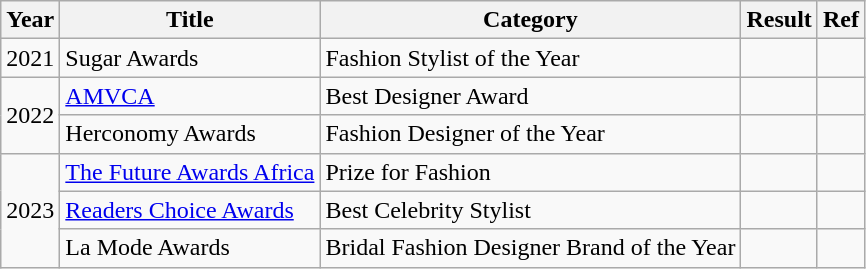<table class="wikitable">
<tr>
<th>Year</th>
<th>Title</th>
<th>Category</th>
<th>Result</th>
<th>Ref</th>
</tr>
<tr>
<td>2021</td>
<td>Sugar Awards</td>
<td>Fashion Stylist of the Year</td>
<td></td>
<td></td>
</tr>
<tr>
<td rowspan="2">2022</td>
<td><a href='#'>AMVCA</a></td>
<td>Best Designer Award</td>
<td></td>
<td></td>
</tr>
<tr>
<td>Herconomy Awards</td>
<td>Fashion Designer of the Year</td>
<td></td>
<td></td>
</tr>
<tr>
<td rowspan="3">2023</td>
<td><a href='#'>The Future Awards Africa</a></td>
<td>Prize for Fashion</td>
<td></td>
<td></td>
</tr>
<tr>
<td><a href='#'>Readers Choice Awards</a></td>
<td>Best Celebrity Stylist</td>
<td></td>
<td></td>
</tr>
<tr>
<td>La Mode Awards</td>
<td>Bridal Fashion Designer Brand of the Year</td>
<td></td>
<td></td>
</tr>
</table>
